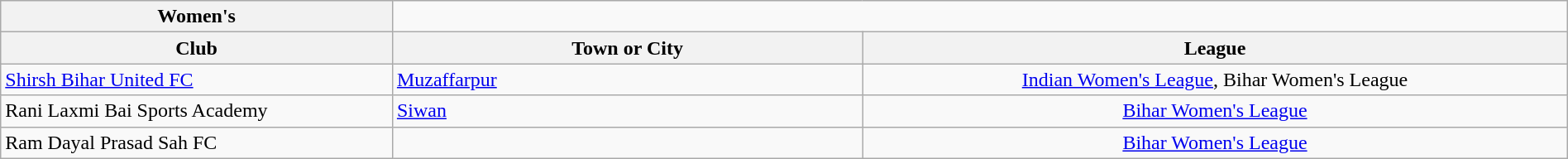<table class="wikitable sortable" width="100%">
<tr>
<th col span="3">Women's</th>
</tr>
<tr>
<th !width="25%">Club</th>
<th width="30%">Town or City</th>
<th width="45%">League</th>
</tr>
<tr>
<td><a href='#'>Shirsh Bihar United FC</a></td>
<td><a href='#'>Muzaffarpur</a></td>
<td align="center"><a href='#'>Indian Women's League</a>, Bihar Women's League</td>
</tr>
<tr>
<td>Rani Laxmi Bai Sports Academy</td>
<td><a href='#'>Siwan</a></td>
<td align="center"><a href='#'>Bihar Women's League</a></td>
</tr>
<tr>
<td>Ram Dayal Prasad Sah FC</td>
<td></td>
<td align="center"><a href='#'>Bihar Women's League</a></td>
</tr>
</table>
